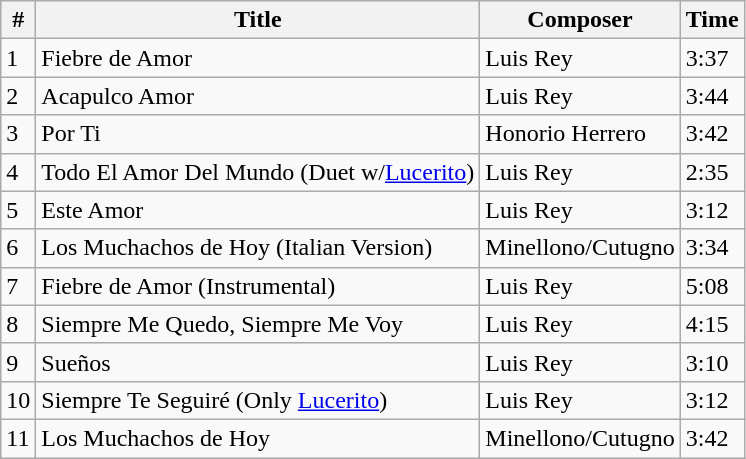<table class="wikitable">
<tr>
<th>#</th>
<th>Title</th>
<th>Composer</th>
<th>Time</th>
</tr>
<tr>
<td>1</td>
<td>Fiebre de Amor</td>
<td>Luis Rey</td>
<td>3:37</td>
</tr>
<tr>
<td>2</td>
<td>Acapulco Amor</td>
<td>Luis Rey</td>
<td>3:44</td>
</tr>
<tr>
<td>3</td>
<td>Por Ti</td>
<td>Honorio Herrero</td>
<td>3:42</td>
</tr>
<tr>
<td>4</td>
<td>Todo El Amor Del Mundo (Duet w/<a href='#'>Lucerito</a>)</td>
<td>Luis Rey</td>
<td>2:35</td>
</tr>
<tr>
<td>5</td>
<td>Este Amor</td>
<td>Luis Rey</td>
<td>3:12</td>
</tr>
<tr>
<td>6</td>
<td>Los Muchachos de Hoy (Italian Version)</td>
<td>Minellono/Cutugno</td>
<td>3:34</td>
</tr>
<tr>
<td>7</td>
<td>Fiebre de Amor (Instrumental)</td>
<td>Luis Rey</td>
<td>5:08</td>
</tr>
<tr>
<td>8</td>
<td>Siempre Me Quedo, Siempre Me Voy</td>
<td>Luis Rey</td>
<td>4:15</td>
</tr>
<tr>
<td>9</td>
<td>Sueños</td>
<td>Luis Rey</td>
<td>3:10</td>
</tr>
<tr>
<td>10</td>
<td>Siempre Te Seguiré (Only <a href='#'>Lucerito</a>)</td>
<td>Luis Rey</td>
<td>3:12</td>
</tr>
<tr>
<td>11</td>
<td>Los Muchachos de Hoy</td>
<td>Minellono/Cutugno</td>
<td>3:42</td>
</tr>
</table>
